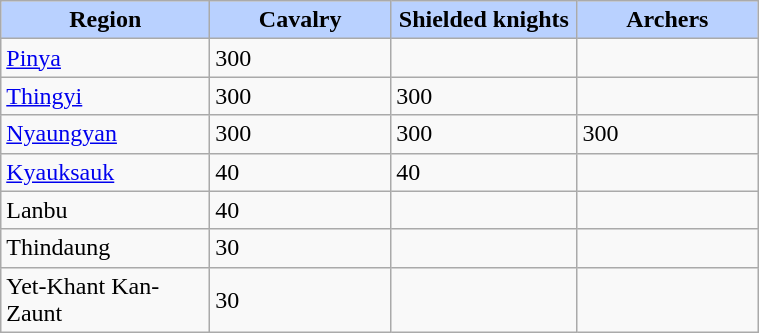<table width=40% class="wikitable">
<tr>
<th style="background-color:#B9D1FF" width=10%>Region</th>
<th style="background-color:#B9D1FF" width=10%>Cavalry</th>
<th style="background-color:#B9D1FF" width=10%>Shielded knights</th>
<th style="background-color:#B9D1FF" width=10%>Archers</th>
</tr>
<tr>
<td><a href='#'>Pinya</a></td>
<td>300</td>
<td></td>
<td></td>
</tr>
<tr>
<td><a href='#'>Thingyi</a></td>
<td>300</td>
<td>300</td>
<td></td>
</tr>
<tr>
<td><a href='#'>Nyaungyan</a></td>
<td>300</td>
<td>300</td>
<td>300</td>
</tr>
<tr>
<td><a href='#'>Kyauksauk</a></td>
<td>40</td>
<td>40</td>
<td></td>
</tr>
<tr>
<td>Lanbu</td>
<td>40</td>
<td></td>
<td></td>
</tr>
<tr>
<td>Thindaung</td>
<td>30</td>
<td></td>
<td></td>
</tr>
<tr>
<td>Yet-Khant Kan-Zaunt</td>
<td>30</td>
<td></td>
<td></td>
</tr>
</table>
